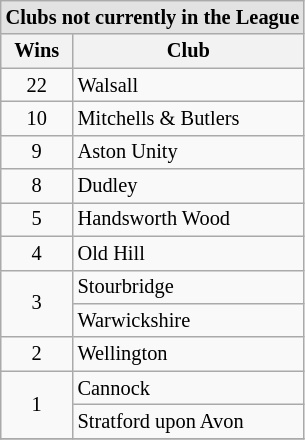<table class=wikitable style="font-size:85%">
<tr>
<td bgcolor="#e2e2e2" colspan=2 style="text-align: center;"><strong>Clubs not currently in the League</strong></td>
</tr>
<tr>
<th>Wins</th>
<th>Club</th>
</tr>
<tr>
<td style="text-align: center;">22</td>
<td>Walsall</td>
</tr>
<tr>
<td style="text-align: center;">10</td>
<td>Mitchells & Butlers</td>
</tr>
<tr>
<td style="text-align: center;">9</td>
<td>Aston Unity</td>
</tr>
<tr>
<td style="text-align: center;">8</td>
<td>Dudley</td>
</tr>
<tr>
<td style="text-align: center;">5</td>
<td>Handsworth Wood</td>
</tr>
<tr>
<td style="text-align: center;">4</td>
<td>Old Hill</td>
</tr>
<tr>
<td rowspan=2 style="text-align: center;">3</td>
<td>Stourbridge</td>
</tr>
<tr>
<td>Warwickshire</td>
</tr>
<tr>
<td style="text-align: center;">2</td>
<td>Wellington</td>
</tr>
<tr>
<td rowspan=2 style="text-align: center;">1</td>
<td>Cannock</td>
</tr>
<tr>
<td>Stratford upon Avon</td>
</tr>
<tr>
</tr>
</table>
